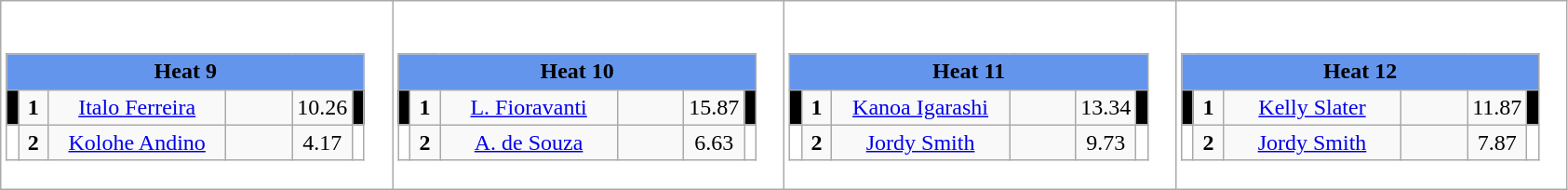<table class="wikitable" style="background:#fff;">
<tr>
<td><div><br><table class="wikitable">
<tr>
<td colspan="6"  style="text-align:center; background:#6495ed;"><strong>Heat 9</strong></td>
</tr>
<tr>
<td style="width:01px; background: #000;"></td>
<td style="width:14px; text-align:center;"><strong>1</strong></td>
<td style="width:120px; text-align:center;"><a href='#'>Italo Ferreira</a></td>
<td style="width:40px; text-align:center;"></td>
<td style="width:20px; text-align:center;">10.26</td>
<td style="width:01px; background: #000;"></td>
</tr>
<tr>
<td style="width:01px; background: #fff;"></td>
<td style="width:14px; text-align:center;"><strong>2</strong></td>
<td style="width:120px; text-align:center;"><a href='#'>Kolohe Andino</a></td>
<td style="width:40px; text-align:center;"></td>
<td style="width:20px; text-align:center;">4.17</td>
<td style="width:01px; background: #fff;"></td>
</tr>
</table>
</div></td>
<td><div><br><table class="wikitable">
<tr>
<td colspan="6"  style="text-align:center; background:#6495ed;"><strong>Heat 10</strong></td>
</tr>
<tr>
<td style="width:01px; background: #000;"></td>
<td style="width:14px; text-align:center;"><strong>1</strong></td>
<td style="width:120px; text-align:center;"><a href='#'>L. Fioravanti</a></td>
<td style="width:40px; text-align:center;"></td>
<td style="width:20px; text-align:center;">15.87</td>
<td style="width:01px; background: #000;"></td>
</tr>
<tr>
<td style="width:01px; background: #fff;"></td>
<td style="width:14px; text-align:center;"><strong>2</strong></td>
<td style="width:120px; text-align:center;"><a href='#'>A. de Souza</a></td>
<td style="width:40px; text-align:center;"></td>
<td style="width:20px; text-align:center;">6.63</td>
<td style="width:01px; background: #fff;"></td>
</tr>
</table>
</div></td>
<td><div><br><table class="wikitable">
<tr>
<td colspan="6"  style="text-align:center; background:#6495ed;"><strong>Heat 11</strong></td>
</tr>
<tr>
<td style="width:01px; background: #000;"></td>
<td style="width:14px; text-align:center;"><strong>1</strong></td>
<td style="width:120px; text-align:center;"><a href='#'>Kanoa Igarashi</a></td>
<td style="width:40px; text-align:center;"></td>
<td style="width:20px; text-align:center;">13.34</td>
<td style="width:01px; background: #000;"></td>
</tr>
<tr>
<td style="width:01px; background: #fff;"></td>
<td style="width:14px; text-align:center;"><strong>2</strong></td>
<td style="width:120px; text-align:center;"><a href='#'>Jordy Smith</a></td>
<td style="width:40px; text-align:center;"></td>
<td style="width:20px; text-align:center;">9.73</td>
<td style="width:01px; background: #fff;"></td>
</tr>
</table>
</div></td>
<td><div><br><table class="wikitable">
<tr>
<td colspan="6"  style="text-align:center; background:#6495ed;"><strong>Heat 12</strong></td>
</tr>
<tr>
<td style="width:01px; background: #000;"></td>
<td style="width:14px; text-align:center;"><strong>1</strong></td>
<td style="width:120px; text-align:center;"><a href='#'>Kelly Slater</a></td>
<td style="width:40px; text-align:center;"></td>
<td style="width:20px; text-align:center;">11.87</td>
<td style="width:01px; background: #000;"></td>
</tr>
<tr>
<td style="width:01px; background: #fff;"></td>
<td style="width:14px; text-align:center;"><strong>2</strong></td>
<td style="width:120px; text-align:center;"><a href='#'>Jordy Smith</a></td>
<td style="width:40px; text-align:center;"></td>
<td style="width:20px; text-align:center;">7.87</td>
<td style="width:01px; background: #fff;"></td>
</tr>
</table>
</div></td>
</tr>
</table>
